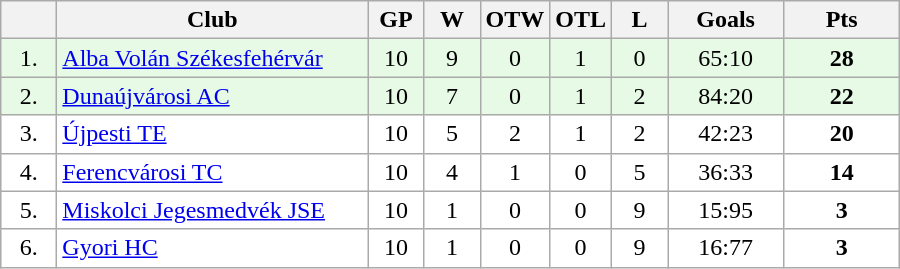<table class="wikitable">
<tr>
<th width="30"></th>
<th width="200">Club</th>
<th width="30">GP</th>
<th width="30">W</th>
<th width="30">OTW</th>
<th width="30">OTL</th>
<th width="30">L</th>
<th width="70">Goals</th>
<th width="70">Pts</th>
</tr>
<tr bgcolor="#e6fae6" align="center">
<td>1.</td>
<td align="left"><a href='#'>Alba Volán Székesfehérvár</a></td>
<td>10</td>
<td>9</td>
<td>0</td>
<td>1</td>
<td>0</td>
<td>65:10</td>
<td><strong>28</strong></td>
</tr>
<tr bgcolor="#e6fae6" align="center">
<td>2.</td>
<td align="left"><a href='#'>Dunaújvárosi AC</a></td>
<td>10</td>
<td>7</td>
<td>0</td>
<td>1</td>
<td>2</td>
<td>84:20</td>
<td><strong>22</strong></td>
</tr>
<tr bgcolor="#FFFFFF" align="center">
<td>3.</td>
<td align="left"><a href='#'>Újpesti TE</a></td>
<td>10</td>
<td>5</td>
<td>2</td>
<td>1</td>
<td>2</td>
<td>42:23</td>
<td><strong>20</strong></td>
</tr>
<tr bgcolor="#FFFFFF" align="center">
<td>4.</td>
<td align="left"><a href='#'>Ferencvárosi TC</a></td>
<td>10</td>
<td>4</td>
<td>1</td>
<td>0</td>
<td>5</td>
<td>36:33</td>
<td><strong>14</strong></td>
</tr>
<tr bgcolor="#FFFFFF" align="center">
<td>5.</td>
<td align="left"><a href='#'>Miskolci Jegesmedvék JSE</a></td>
<td>10</td>
<td>1</td>
<td>0</td>
<td>0</td>
<td>9</td>
<td>15:95</td>
<td><strong>3</strong></td>
</tr>
<tr bgcolor="#FFFFFF" align="center">
<td>6.</td>
<td align="left"><a href='#'>Gyori HC</a></td>
<td>10</td>
<td>1</td>
<td>0</td>
<td>0</td>
<td>9</td>
<td>16:77</td>
<td><strong>3</strong></td>
</tr>
</table>
